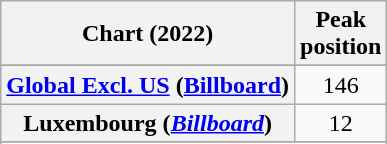<table class="wikitable sortable plainrowheaders" style="text-align:center">
<tr>
<th scope="col">Chart (2022)</th>
<th scope="col">Peak<br>position</th>
</tr>
<tr>
</tr>
<tr>
</tr>
<tr>
</tr>
<tr>
<th scope="row"><a href='#'>Global Excl. US</a> (<a href='#'>Billboard</a>)</th>
<td>146</td>
</tr>
<tr>
<th scope="row">Luxembourg (<em><a href='#'>Billboard</a></em>)</th>
<td>12</td>
</tr>
<tr>
</tr>
<tr>
</tr>
</table>
